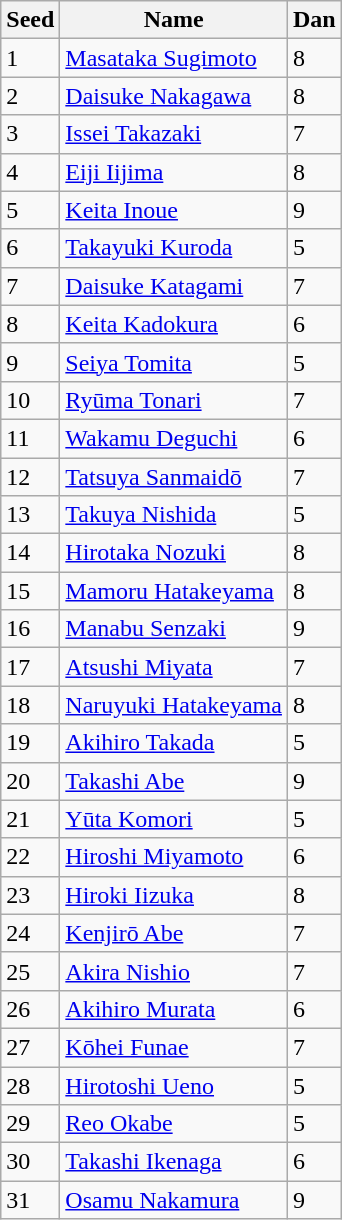<table class='wikitable'>
<tr>
<th>Seed</th>
<th>Name</th>
<th>Dan</th>
</tr>
<tr>
<td>1</td>
<td><a href='#'>Masataka Sugimoto</a></td>
<td>8</td>
</tr>
<tr>
<td>2</td>
<td><a href='#'>Daisuke Nakagawa</a></td>
<td>8</td>
</tr>
<tr>
<td>3</td>
<td><a href='#'>Issei Takazaki</a></td>
<td>7</td>
</tr>
<tr>
<td>4</td>
<td><a href='#'>Eiji Iijima</a></td>
<td>8</td>
</tr>
<tr>
<td>5</td>
<td><a href='#'>Keita Inoue</a></td>
<td>9</td>
</tr>
<tr>
<td>6</td>
<td><a href='#'>Takayuki Kuroda</a></td>
<td>5</td>
</tr>
<tr>
<td>7</td>
<td><a href='#'>Daisuke Katagami</a></td>
<td>7</td>
</tr>
<tr>
<td>8</td>
<td><a href='#'>Keita Kadokura</a></td>
<td>6</td>
</tr>
<tr>
<td>9</td>
<td><a href='#'>Seiya Tomita</a></td>
<td>5</td>
</tr>
<tr>
<td>10</td>
<td><a href='#'>Ryūma Tonari</a></td>
<td>7</td>
</tr>
<tr>
<td>11</td>
<td><a href='#'>Wakamu Deguchi</a></td>
<td>6</td>
</tr>
<tr>
<td>12</td>
<td><a href='#'>Tatsuya Sanmaidō</a></td>
<td>7</td>
</tr>
<tr>
<td>13</td>
<td><a href='#'>Takuya Nishida</a></td>
<td>5</td>
</tr>
<tr>
<td>14</td>
<td><a href='#'>Hirotaka Nozuki</a></td>
<td>8</td>
</tr>
<tr>
<td>15</td>
<td><a href='#'>Mamoru Hatakeyama</a></td>
<td>8</td>
</tr>
<tr>
<td>16</td>
<td><a href='#'>Manabu Senzaki</a></td>
<td>9</td>
</tr>
<tr>
<td>17</td>
<td><a href='#'>Atsushi Miyata</a></td>
<td>7</td>
</tr>
<tr>
<td>18</td>
<td><a href='#'>Naruyuki Hatakeyama</a></td>
<td>8</td>
</tr>
<tr>
<td>19</td>
<td><a href='#'>Akihiro Takada</a></td>
<td>5</td>
</tr>
<tr>
<td>20</td>
<td><a href='#'>Takashi Abe</a></td>
<td>9</td>
</tr>
<tr>
<td>21</td>
<td><a href='#'>Yūta Komori</a></td>
<td>5</td>
</tr>
<tr>
<td>22</td>
<td><a href='#'>Hiroshi Miyamoto</a></td>
<td>6</td>
</tr>
<tr>
<td>23</td>
<td><a href='#'>Hiroki Iizuka</a></td>
<td>8</td>
</tr>
<tr>
<td>24</td>
<td><a href='#'>Kenjirō Abe</a></td>
<td>7</td>
</tr>
<tr>
<td>25</td>
<td><a href='#'>Akira Nishio</a></td>
<td>7</td>
</tr>
<tr>
<td>26</td>
<td><a href='#'>Akihiro Murata</a></td>
<td>6</td>
</tr>
<tr>
<td>27</td>
<td><a href='#'>Kōhei Funae</a></td>
<td>7</td>
</tr>
<tr>
<td>28</td>
<td><a href='#'>Hirotoshi Ueno</a></td>
<td>5</td>
</tr>
<tr>
<td>29</td>
<td><a href='#'>Reo Okabe</a></td>
<td>5</td>
</tr>
<tr>
<td>30</td>
<td><a href='#'>Takashi Ikenaga</a></td>
<td>6</td>
</tr>
<tr>
<td>31</td>
<td><a href='#'>Osamu Nakamura</a></td>
<td>9</td>
</tr>
</table>
